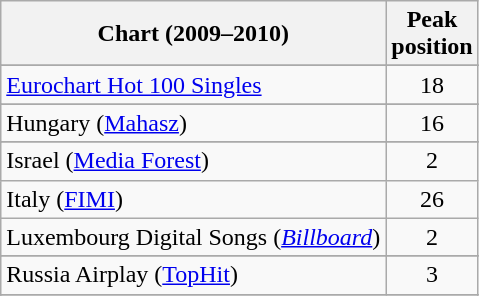<table class="wikitable sortable">
<tr>
<th>Chart (2009–2010)</th>
<th>Peak<br>position</th>
</tr>
<tr>
</tr>
<tr>
</tr>
<tr>
</tr>
<tr>
</tr>
<tr>
</tr>
<tr>
</tr>
<tr>
</tr>
<tr>
<td><a href='#'>Eurochart Hot 100 Singles</a></td>
<td style="text-align:center;">18</td>
</tr>
<tr>
</tr>
<tr>
</tr>
<tr>
</tr>
<tr>
</tr>
<tr>
<td>Hungary (<a href='#'>Mahasz</a>)</td>
<td style="text-align:center;">16</td>
</tr>
<tr>
</tr>
<tr>
<td>Israel (<a href='#'>Media Forest</a>)</td>
<td align="center">2</td>
</tr>
<tr>
<td>Italy (<a href='#'>FIMI</a>)</td>
<td align="center">26</td>
</tr>
<tr>
<td>Luxembourg Digital Songs (<em><a href='#'>Billboard</a></em>)</td>
<td style="text-align:center;">2</td>
</tr>
<tr>
</tr>
<tr>
</tr>
<tr>
</tr>
<tr>
</tr>
<tr>
<td>Russia Airplay (<a href='#'>TopHit</a>)</td>
<td style="text-align:center;">3</td>
</tr>
<tr>
</tr>
<tr>
</tr>
<tr>
</tr>
<tr>
</tr>
<tr>
</tr>
<tr>
</tr>
<tr>
</tr>
<tr>
</tr>
<tr>
</tr>
</table>
